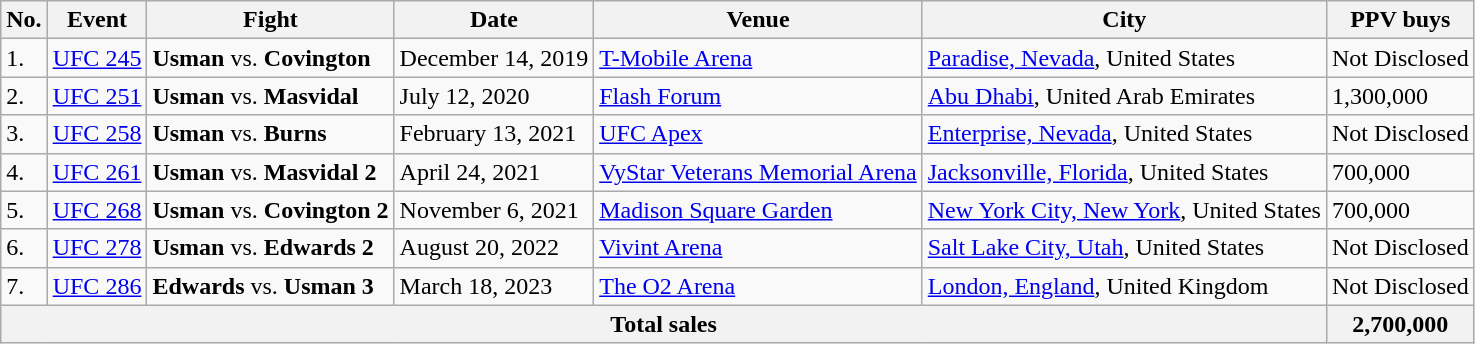<table class="wikitable">
<tr>
<th>No.</th>
<th>Event</th>
<th>Fight</th>
<th>Date</th>
<th>Venue</th>
<th>City</th>
<th>PPV buys</th>
</tr>
<tr>
<td>1.</td>
<td><a href='#'>UFC 245</a></td>
<td><strong>Usman</strong> vs. <strong>Covington</strong></td>
<td>December 14, 2019</td>
<td><a href='#'>T-Mobile Arena</a></td>
<td><a href='#'>Paradise, Nevada</a>, United States</td>
<td>Not Disclosed</td>
</tr>
<tr>
<td>2.</td>
<td><a href='#'>UFC 251</a></td>
<td><strong>Usman</strong> vs. <strong>Masvidal</strong></td>
<td>July 12, 2020</td>
<td><a href='#'>Flash Forum</a></td>
<td><a href='#'>Abu Dhabi</a>, United Arab Emirates</td>
<td>1,300,000</td>
</tr>
<tr>
<td>3.</td>
<td><a href='#'>UFC 258</a></td>
<td><strong>Usman</strong> vs. <strong>Burns</strong></td>
<td>February 13, 2021</td>
<td><a href='#'>UFC Apex</a></td>
<td><a href='#'>Enterprise, Nevada</a>, United States</td>
<td>Not Disclosed</td>
</tr>
<tr>
<td>4.</td>
<td><a href='#'>UFC 261</a></td>
<td><strong>Usman</strong> vs. <strong>Masvidal 2</strong></td>
<td>April 24, 2021</td>
<td><a href='#'>VyStar Veterans Memorial Arena</a></td>
<td><a href='#'>Jacksonville, Florida</a>, United States</td>
<td>700,000</td>
</tr>
<tr>
<td>5.</td>
<td><a href='#'>UFC 268</a></td>
<td><strong>Usman</strong> vs. <strong>Covington 2</strong></td>
<td>November 6, 2021</td>
<td><a href='#'>Madison Square Garden</a></td>
<td><a href='#'>New York City, New York</a>, United States</td>
<td>700,000</td>
</tr>
<tr>
<td>6.</td>
<td><a href='#'>UFC 278</a></td>
<td><strong>Usman</strong> vs. <strong>Edwards 2</strong></td>
<td>August 20, 2022</td>
<td><a href='#'>Vivint Arena</a></td>
<td><a href='#'>Salt Lake City, Utah</a>, United States</td>
<td>Not Disclosed</td>
</tr>
<tr>
<td>7.</td>
<td><a href='#'>UFC 286</a></td>
<td><strong>Edwards</strong> vs. <strong>Usman 3</strong></td>
<td>March 18, 2023</td>
<td><a href='#'>The O2 Arena</a></td>
<td><a href='#'>London, England</a>, United Kingdom</td>
<td>Not Disclosed</td>
</tr>
<tr>
<th colspan="6">Total sales</th>
<th>2,700,000</th>
</tr>
</table>
